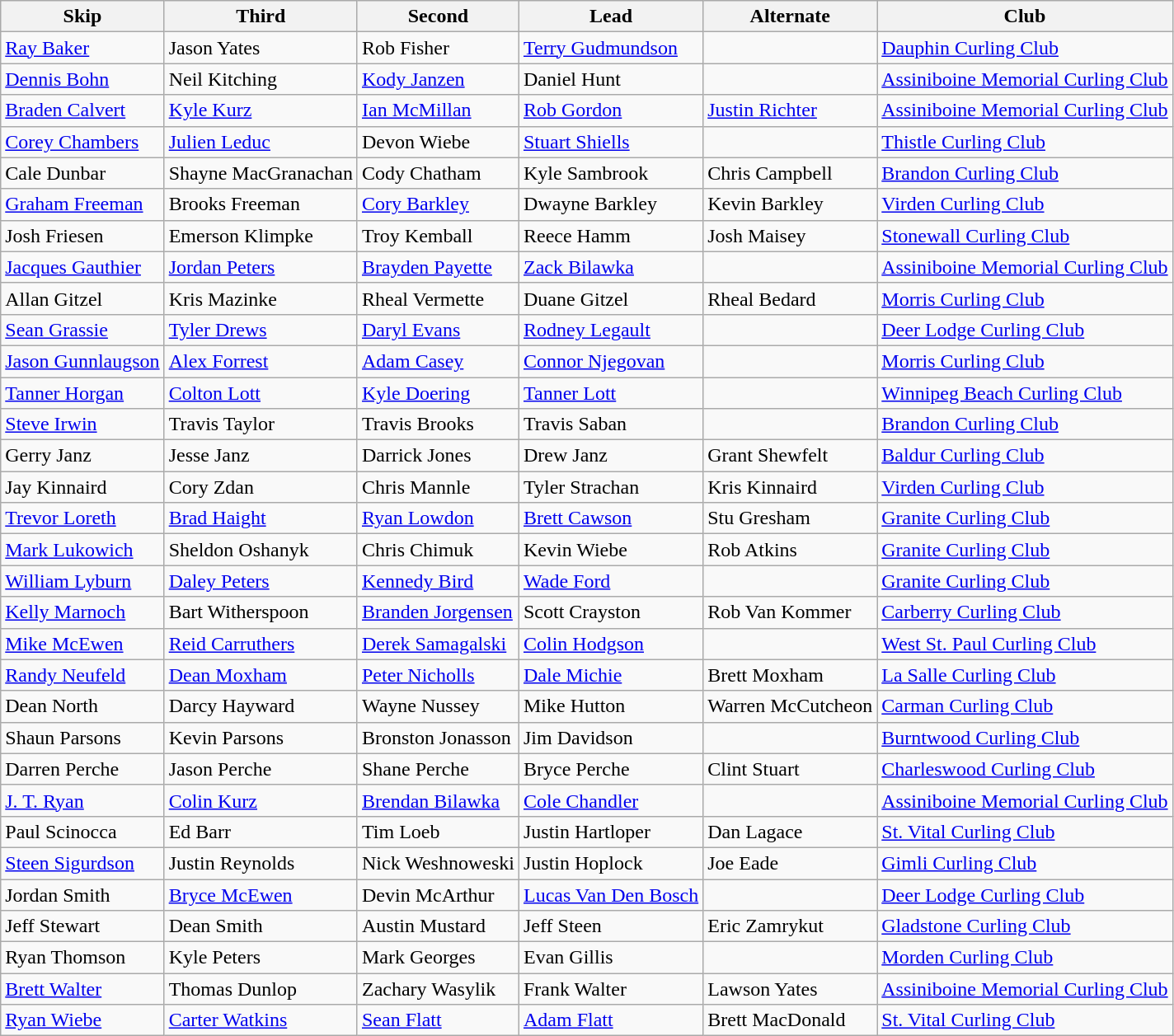<table class="wikitable sortable">
<tr>
<th>Skip</th>
<th>Third</th>
<th>Second</th>
<th>Lead</th>
<th>Alternate</th>
<th>Club</th>
</tr>
<tr>
<td><a href='#'>Ray Baker</a></td>
<td>Jason Yates</td>
<td>Rob Fisher</td>
<td><a href='#'>Terry Gudmundson</a></td>
<td></td>
<td><a href='#'>Dauphin Curling Club</a></td>
</tr>
<tr>
<td><a href='#'>Dennis Bohn</a></td>
<td>Neil Kitching</td>
<td><a href='#'>Kody Janzen</a></td>
<td>Daniel Hunt</td>
<td></td>
<td><a href='#'>Assiniboine Memorial Curling Club</a></td>
</tr>
<tr>
<td><a href='#'>Braden Calvert</a></td>
<td><a href='#'>Kyle Kurz</a></td>
<td><a href='#'>Ian McMillan</a></td>
<td><a href='#'>Rob Gordon</a></td>
<td><a href='#'>Justin Richter</a></td>
<td><a href='#'>Assiniboine Memorial Curling Club</a></td>
</tr>
<tr>
<td><a href='#'>Corey Chambers</a></td>
<td><a href='#'>Julien Leduc</a></td>
<td>Devon Wiebe</td>
<td><a href='#'>Stuart Shiells</a></td>
<td></td>
<td><a href='#'>Thistle Curling Club</a></td>
</tr>
<tr>
<td>Cale Dunbar</td>
<td>Shayne MacGranachan</td>
<td>Cody Chatham</td>
<td>Kyle Sambrook</td>
<td>Chris Campbell</td>
<td><a href='#'>Brandon Curling Club</a></td>
</tr>
<tr>
<td><a href='#'>Graham Freeman</a></td>
<td>Brooks Freeman</td>
<td><a href='#'>Cory Barkley</a></td>
<td>Dwayne Barkley</td>
<td>Kevin Barkley</td>
<td><a href='#'>Virden Curling Club</a></td>
</tr>
<tr>
<td>Josh Friesen</td>
<td>Emerson Klimpke</td>
<td>Troy Kemball</td>
<td>Reece Hamm</td>
<td>Josh Maisey</td>
<td><a href='#'>Stonewall Curling Club</a></td>
</tr>
<tr>
<td><a href='#'>Jacques Gauthier</a></td>
<td><a href='#'>Jordan Peters</a></td>
<td><a href='#'>Brayden Payette</a></td>
<td><a href='#'>Zack Bilawka</a></td>
<td></td>
<td><a href='#'>Assiniboine Memorial Curling Club</a></td>
</tr>
<tr>
<td>Allan Gitzel</td>
<td>Kris Mazinke</td>
<td>Rheal Vermette</td>
<td>Duane Gitzel</td>
<td>Rheal Bedard</td>
<td><a href='#'>Morris Curling Club</a></td>
</tr>
<tr>
<td><a href='#'>Sean Grassie</a></td>
<td><a href='#'>Tyler Drews</a></td>
<td><a href='#'>Daryl Evans</a></td>
<td><a href='#'>Rodney Legault</a></td>
<td></td>
<td><a href='#'>Deer Lodge Curling Club</a></td>
</tr>
<tr>
<td><a href='#'>Jason Gunnlaugson</a></td>
<td><a href='#'>Alex Forrest</a></td>
<td><a href='#'>Adam Casey</a></td>
<td><a href='#'>Connor Njegovan</a></td>
<td></td>
<td><a href='#'>Morris Curling Club</a></td>
</tr>
<tr>
<td><a href='#'>Tanner Horgan</a></td>
<td><a href='#'>Colton Lott</a></td>
<td><a href='#'>Kyle Doering</a></td>
<td><a href='#'>Tanner Lott</a></td>
<td></td>
<td><a href='#'>Winnipeg Beach Curling Club</a></td>
</tr>
<tr>
<td><a href='#'>Steve Irwin</a></td>
<td>Travis Taylor</td>
<td>Travis Brooks</td>
<td>Travis Saban</td>
<td></td>
<td><a href='#'>Brandon Curling Club</a></td>
</tr>
<tr>
<td>Gerry Janz</td>
<td>Jesse Janz</td>
<td>Darrick Jones</td>
<td>Drew Janz</td>
<td>Grant Shewfelt</td>
<td><a href='#'>Baldur Curling Club</a></td>
</tr>
<tr>
<td>Jay Kinnaird</td>
<td>Cory Zdan</td>
<td>Chris Mannle</td>
<td>Tyler Strachan</td>
<td>Kris Kinnaird</td>
<td><a href='#'>Virden Curling Club</a></td>
</tr>
<tr>
<td><a href='#'>Trevor Loreth</a></td>
<td><a href='#'>Brad Haight</a></td>
<td><a href='#'>Ryan Lowdon</a></td>
<td><a href='#'>Brett Cawson</a></td>
<td>Stu Gresham</td>
<td><a href='#'>Granite Curling Club</a></td>
</tr>
<tr>
<td><a href='#'>Mark Lukowich</a></td>
<td>Sheldon Oshanyk</td>
<td>Chris Chimuk</td>
<td>Kevin Wiebe</td>
<td>Rob Atkins</td>
<td><a href='#'>Granite Curling Club</a></td>
</tr>
<tr>
<td><a href='#'>William Lyburn</a></td>
<td><a href='#'>Daley Peters</a></td>
<td><a href='#'>Kennedy Bird</a></td>
<td><a href='#'>Wade Ford</a></td>
<td></td>
<td><a href='#'>Granite Curling Club</a></td>
</tr>
<tr>
<td><a href='#'>Kelly Marnoch</a></td>
<td>Bart Witherspoon</td>
<td><a href='#'>Branden Jorgensen</a></td>
<td>Scott Crayston</td>
<td>Rob Van Kommer</td>
<td><a href='#'>Carberry Curling Club</a></td>
</tr>
<tr>
<td><a href='#'>Mike McEwen</a></td>
<td><a href='#'>Reid Carruthers</a></td>
<td><a href='#'>Derek Samagalski</a></td>
<td><a href='#'>Colin Hodgson</a></td>
<td></td>
<td><a href='#'>West St. Paul Curling Club</a></td>
</tr>
<tr>
<td><a href='#'>Randy Neufeld</a></td>
<td><a href='#'>Dean Moxham</a></td>
<td><a href='#'>Peter Nicholls</a></td>
<td><a href='#'>Dale Michie</a></td>
<td>Brett Moxham</td>
<td><a href='#'>La Salle Curling Club</a></td>
</tr>
<tr>
<td>Dean North</td>
<td>Darcy Hayward</td>
<td>Wayne Nussey</td>
<td>Mike Hutton</td>
<td>Warren McCutcheon</td>
<td><a href='#'>Carman Curling Club</a></td>
</tr>
<tr>
<td>Shaun Parsons</td>
<td>Kevin Parsons</td>
<td>Bronston Jonasson</td>
<td>Jim Davidson</td>
<td></td>
<td><a href='#'>Burntwood Curling Club</a></td>
</tr>
<tr>
<td>Darren Perche</td>
<td>Jason Perche</td>
<td>Shane Perche</td>
<td>Bryce Perche</td>
<td>Clint Stuart</td>
<td><a href='#'>Charleswood Curling Club</a></td>
</tr>
<tr>
<td><a href='#'>J. T. Ryan</a></td>
<td><a href='#'>Colin Kurz</a></td>
<td><a href='#'>Brendan Bilawka</a></td>
<td><a href='#'>Cole Chandler</a></td>
<td></td>
<td><a href='#'>Assiniboine Memorial Curling Club</a></td>
</tr>
<tr>
<td>Paul Scinocca</td>
<td>Ed Barr</td>
<td>Tim Loeb</td>
<td>Justin Hartloper</td>
<td>Dan Lagace</td>
<td><a href='#'>St. Vital Curling Club</a></td>
</tr>
<tr>
<td><a href='#'>Steen Sigurdson</a></td>
<td>Justin Reynolds</td>
<td>Nick Weshnoweski</td>
<td>Justin Hoplock</td>
<td>Joe Eade</td>
<td><a href='#'>Gimli Curling Club</a></td>
</tr>
<tr>
<td>Jordan Smith</td>
<td><a href='#'>Bryce McEwen</a></td>
<td>Devin McArthur</td>
<td><a href='#'>Lucas Van Den Bosch</a></td>
<td></td>
<td><a href='#'>Deer Lodge Curling Club</a></td>
</tr>
<tr>
<td>Jeff Stewart</td>
<td>Dean Smith</td>
<td>Austin Mustard</td>
<td>Jeff Steen</td>
<td>Eric Zamrykut</td>
<td><a href='#'>Gladstone Curling Club</a></td>
</tr>
<tr>
<td>Ryan Thomson</td>
<td>Kyle Peters</td>
<td>Mark Georges</td>
<td>Evan Gillis</td>
<td></td>
<td><a href='#'>Morden Curling Club</a></td>
</tr>
<tr>
<td><a href='#'>Brett Walter</a></td>
<td>Thomas Dunlop</td>
<td>Zachary Wasylik</td>
<td>Frank Walter</td>
<td>Lawson Yates</td>
<td><a href='#'>Assiniboine Memorial Curling Club</a></td>
</tr>
<tr>
<td><a href='#'>Ryan Wiebe</a></td>
<td><a href='#'>Carter Watkins</a></td>
<td><a href='#'>Sean Flatt</a></td>
<td><a href='#'>Adam Flatt</a></td>
<td>Brett MacDonald</td>
<td><a href='#'>St. Vital Curling Club</a></td>
</tr>
</table>
